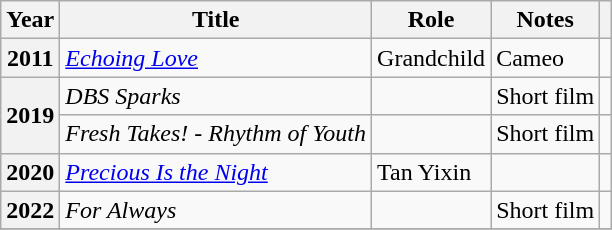<table class="wikitable sortable plainrowheaders">
<tr>
<th scope="col">Year</th>
<th scope="col">Title</th>
<th scope="col">Role</th>
<th scope="col" class="unsortable">Notes</th>
<th scope="col" class="unsortable"></th>
</tr>
<tr>
<th scope="row">2011</th>
<td><em><a href='#'>Echoing Love</a></em></td>
<td>Grandchild</td>
<td>Cameo</td>
<td></td>
</tr>
<tr>
<th scope="row" rowspan="2">2019</th>
<td><em>DBS Sparks</em></td>
<td></td>
<td>Short film</td>
<td></td>
</tr>
<tr>
<td><em>Fresh Takes! - Rhythm of Youth</em></td>
<td></td>
<td>Short film</td>
<td></td>
</tr>
<tr>
<th scope="row">2020</th>
<td><em><a href='#'>Precious Is the Night</a></em></td>
<td>Tan Yixin</td>
<td></td>
<td></td>
</tr>
<tr>
<th scope="row">2022</th>
<td><em>For Always</em></td>
<td></td>
<td>Short film</td>
<td></td>
</tr>
<tr>
</tr>
</table>
